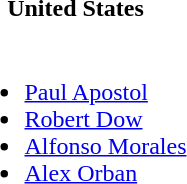<table>
<tr>
<th>United States</th>
</tr>
<tr>
<td><br><ul><li><a href='#'>Paul Apostol</a></li><li><a href='#'>Robert Dow</a></li><li><a href='#'>Alfonso Morales</a></li><li><a href='#'>Alex Orban</a></li></ul></td>
</tr>
</table>
